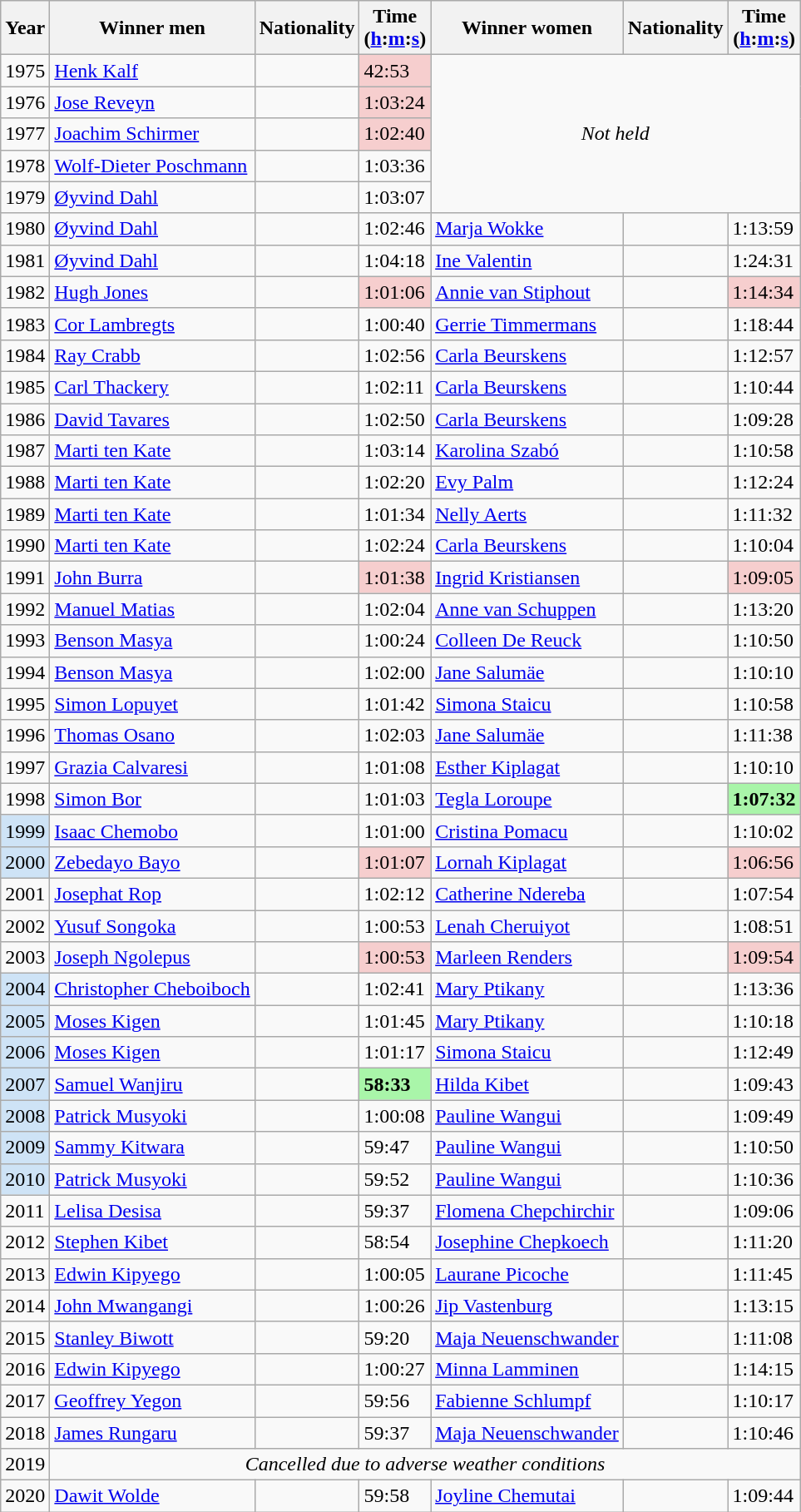<table class="wikitable">
<tr>
<th>Year</th>
<th>Winner men</th>
<th>Nationality</th>
<th>Time<br>(<a href='#'>h</a>:<a href='#'>m</a>:<a href='#'>s</a>)</th>
<th>Winner women</th>
<th>Nationality</th>
<th>Time<br>(<a href='#'>h</a>:<a href='#'>m</a>:<a href='#'>s</a>)</th>
</tr>
<tr>
<td>1975</td>
<td><a href='#'>Henk Kalf</a></td>
<td></td>
<td bgcolor=#F6CECE>42:53</td>
<td rowspan=5 colspan=3 align=center><em>Not held</em></td>
</tr>
<tr>
<td>1976</td>
<td><a href='#'>Jose Reveyn</a></td>
<td></td>
<td bgcolor=#F6CECE>1:03:24</td>
</tr>
<tr>
<td>1977</td>
<td><a href='#'>Joachim Schirmer</a></td>
<td></td>
<td bgcolor=#F6CECE>1:02:40</td>
</tr>
<tr>
<td>1978</td>
<td><a href='#'>Wolf-Dieter Poschmann</a></td>
<td></td>
<td>1:03:36</td>
</tr>
<tr>
<td>1979</td>
<td><a href='#'>Øyvind Dahl</a></td>
<td></td>
<td>1:03:07</td>
</tr>
<tr>
<td>1980</td>
<td><a href='#'>Øyvind Dahl</a></td>
<td></td>
<td>1:02:46</td>
<td><a href='#'>Marja Wokke</a></td>
<td></td>
<td>1:13:59</td>
</tr>
<tr>
<td>1981</td>
<td><a href='#'>Øyvind Dahl</a></td>
<td></td>
<td>1:04:18</td>
<td><a href='#'>Ine Valentin</a></td>
<td></td>
<td>1:24:31</td>
</tr>
<tr>
<td>1982</td>
<td><a href='#'>Hugh Jones</a></td>
<td></td>
<td bgcolor=#F6CECE>1:01:06</td>
<td><a href='#'>Annie van Stiphout</a></td>
<td></td>
<td bgcolor=#F6CECE>1:14:34</td>
</tr>
<tr>
<td>1983</td>
<td><a href='#'>Cor Lambregts</a></td>
<td></td>
<td>1:00:40</td>
<td><a href='#'>Gerrie Timmermans</a></td>
<td></td>
<td>1:18:44</td>
</tr>
<tr>
<td>1984</td>
<td><a href='#'>Ray Crabb</a></td>
<td></td>
<td>1:02:56</td>
<td><a href='#'>Carla Beurskens</a></td>
<td></td>
<td>1:12:57</td>
</tr>
<tr>
<td>1985</td>
<td><a href='#'>Carl Thackery</a></td>
<td></td>
<td>1:02:11</td>
<td><a href='#'>Carla Beurskens</a></td>
<td></td>
<td>1:10:44</td>
</tr>
<tr>
<td>1986</td>
<td><a href='#'>David Tavares</a></td>
<td></td>
<td>1:02:50</td>
<td><a href='#'>Carla Beurskens</a></td>
<td></td>
<td>1:09:28</td>
</tr>
<tr>
<td>1987</td>
<td><a href='#'>Marti ten Kate</a></td>
<td></td>
<td>1:03:14</td>
<td><a href='#'>Karolina Szabó</a></td>
<td></td>
<td>1:10:58</td>
</tr>
<tr>
<td>1988</td>
<td><a href='#'>Marti ten Kate</a></td>
<td></td>
<td>1:02:20</td>
<td><a href='#'>Evy Palm</a></td>
<td></td>
<td>1:12:24</td>
</tr>
<tr>
<td>1989</td>
<td><a href='#'>Marti ten Kate</a></td>
<td></td>
<td>1:01:34</td>
<td><a href='#'>Nelly Aerts</a></td>
<td></td>
<td>1:11:32</td>
</tr>
<tr>
<td>1990</td>
<td><a href='#'>Marti ten Kate</a></td>
<td></td>
<td>1:02:24</td>
<td><a href='#'>Carla Beurskens</a></td>
<td></td>
<td>1:10:04</td>
</tr>
<tr>
<td>1991</td>
<td><a href='#'>John Burra</a></td>
<td></td>
<td bgcolor=#F6CECE>1:01:38</td>
<td><a href='#'>Ingrid Kristiansen</a></td>
<td></td>
<td bgcolor=#F6CECE>1:09:05</td>
</tr>
<tr>
<td>1992</td>
<td><a href='#'>Manuel Matias</a></td>
<td></td>
<td>1:02:04</td>
<td><a href='#'>Anne van Schuppen</a></td>
<td></td>
<td>1:13:20</td>
</tr>
<tr>
<td>1993</td>
<td><a href='#'>Benson Masya</a></td>
<td></td>
<td>1:00:24</td>
<td><a href='#'>Colleen De Reuck</a></td>
<td></td>
<td>1:10:50</td>
</tr>
<tr>
<td>1994</td>
<td><a href='#'>Benson Masya</a></td>
<td></td>
<td>1:02:00</td>
<td><a href='#'>Jane Salumäe</a></td>
<td></td>
<td>1:10:10</td>
</tr>
<tr>
<td>1995</td>
<td><a href='#'>Simon Lopuyet</a></td>
<td></td>
<td>1:01:42</td>
<td><a href='#'>Simona Staicu</a></td>
<td></td>
<td>1:10:58</td>
</tr>
<tr>
<td>1996</td>
<td><a href='#'>Thomas Osano</a></td>
<td></td>
<td>1:02:03</td>
<td><a href='#'>Jane Salumäe</a></td>
<td></td>
<td>1:11:38</td>
</tr>
<tr>
<td>1997</td>
<td><a href='#'>Grazia Calvaresi</a></td>
<td></td>
<td>1:01:08</td>
<td><a href='#'>Esther Kiplagat</a></td>
<td></td>
<td>1:10:10</td>
</tr>
<tr>
<td>1998</td>
<td><a href='#'>Simon Bor</a></td>
<td></td>
<td>1:01:03</td>
<td><a href='#'>Tegla Loroupe</a></td>
<td></td>
<td bgcolor=#A9F5A9><strong>1:07:32</strong></td>
</tr>
<tr>
<td bgcolor=#CEE3F6>1999</td>
<td><a href='#'>Isaac Chemobo</a></td>
<td></td>
<td>1:01:00</td>
<td><a href='#'>Cristina Pomacu</a></td>
<td></td>
<td>1:10:02</td>
</tr>
<tr>
<td bgcolor=#CEE3F6>2000</td>
<td><a href='#'>Zebedayo Bayo</a></td>
<td></td>
<td bgcolor=#F6CECE>1:01:07</td>
<td><a href='#'>Lornah Kiplagat</a></td>
<td></td>
<td bgcolor=#F6CECE>1:06:56</td>
</tr>
<tr>
<td>2001</td>
<td><a href='#'>Josephat Rop</a></td>
<td></td>
<td>1:02:12</td>
<td><a href='#'>Catherine Ndereba</a></td>
<td></td>
<td>1:07:54</td>
</tr>
<tr>
<td>2002</td>
<td><a href='#'>Yusuf Songoka</a></td>
<td></td>
<td>1:00:53</td>
<td><a href='#'>Lenah Cheruiyot</a></td>
<td></td>
<td>1:08:51</td>
</tr>
<tr>
<td>2003</td>
<td><a href='#'>Joseph Ngolepus</a></td>
<td></td>
<td bgcolor=#F6CECE>1:00:53</td>
<td><a href='#'>Marleen Renders</a></td>
<td></td>
<td bgcolor=#F6CECE>1:09:54</td>
</tr>
<tr>
<td bgcolor=#CEE3F6>2004</td>
<td><a href='#'>Christopher Cheboiboch</a></td>
<td></td>
<td>1:02:41</td>
<td><a href='#'>Mary Ptikany</a></td>
<td></td>
<td>1:13:36</td>
</tr>
<tr>
<td bgcolor=#CEE3F6>2005</td>
<td><a href='#'>Moses Kigen</a></td>
<td></td>
<td>1:01:45</td>
<td><a href='#'>Mary Ptikany</a></td>
<td></td>
<td>1:10:18</td>
</tr>
<tr>
<td bgcolor=#CEE3F6>2006</td>
<td><a href='#'>Moses Kigen</a></td>
<td></td>
<td>1:01:17</td>
<td><a href='#'>Simona Staicu</a></td>
<td></td>
<td>1:12:49</td>
</tr>
<tr>
<td bgcolor=#CEE3F6>2007</td>
<td><a href='#'>Samuel Wanjiru</a></td>
<td></td>
<td bgcolor=#A9F5A9><strong>58:33</strong></td>
<td><a href='#'>Hilda Kibet</a></td>
<td></td>
<td>1:09:43</td>
</tr>
<tr>
<td bgcolor=#CEE3F6>2008</td>
<td><a href='#'>Patrick Musyoki</a></td>
<td></td>
<td>1:00:08</td>
<td><a href='#'>Pauline Wangui</a></td>
<td></td>
<td>1:09:49</td>
</tr>
<tr>
<td bgcolor=#CEE3F6>2009</td>
<td><a href='#'>Sammy Kitwara</a></td>
<td></td>
<td>59:47</td>
<td><a href='#'>Pauline Wangui</a></td>
<td></td>
<td>1:10:50</td>
</tr>
<tr>
<td bgcolor=#CEE3F6>2010</td>
<td><a href='#'>Patrick Musyoki</a></td>
<td></td>
<td>59:52</td>
<td><a href='#'>Pauline Wangui</a></td>
<td></td>
<td>1:10:36</td>
</tr>
<tr>
<td>2011</td>
<td><a href='#'>Lelisa Desisa</a></td>
<td></td>
<td>59:37</td>
<td><a href='#'>Flomena Chepchirchir</a></td>
<td></td>
<td>1:09:06</td>
</tr>
<tr>
<td>2012</td>
<td><a href='#'>Stephen Kibet</a></td>
<td></td>
<td>58:54</td>
<td><a href='#'>Josephine Chepkoech</a></td>
<td></td>
<td>1:11:20</td>
</tr>
<tr>
<td>2013</td>
<td><a href='#'>Edwin Kipyego</a></td>
<td></td>
<td>1:00:05</td>
<td><a href='#'>Laurane Picoche</a></td>
<td></td>
<td>1:11:45</td>
</tr>
<tr>
<td>2014</td>
<td><a href='#'>John Mwangangi</a></td>
<td></td>
<td>1:00:26</td>
<td><a href='#'>Jip Vastenburg</a></td>
<td></td>
<td>1:13:15</td>
</tr>
<tr>
<td>2015</td>
<td><a href='#'>Stanley Biwott</a></td>
<td></td>
<td>59:20</td>
<td><a href='#'>Maja Neuenschwander</a></td>
<td></td>
<td>1:11:08</td>
</tr>
<tr>
<td>2016</td>
<td><a href='#'>Edwin Kipyego</a></td>
<td></td>
<td>1:00:27</td>
<td><a href='#'>Minna Lamminen</a></td>
<td></td>
<td>1:14:15</td>
</tr>
<tr>
<td>2017</td>
<td><a href='#'>Geoffrey Yegon</a></td>
<td></td>
<td>59:56</td>
<td><a href='#'>Fabienne Schlumpf</a></td>
<td></td>
<td>1:10:17</td>
</tr>
<tr>
<td>2018</td>
<td><a href='#'>James Rungaru</a></td>
<td></td>
<td>59:37</td>
<td><a href='#'>Maja Neuenschwander</a></td>
<td></td>
<td>1:10:46</td>
</tr>
<tr>
<td>2019</td>
<td colspan=6 align="center"><em>Cancelled due to adverse weather conditions</em></td>
</tr>
<tr>
<td>2020</td>
<td><a href='#'>Dawit Wolde</a></td>
<td></td>
<td>59:58</td>
<td><a href='#'>Joyline Chemutai</a></td>
<td></td>
<td>1:09:44</td>
</tr>
</table>
